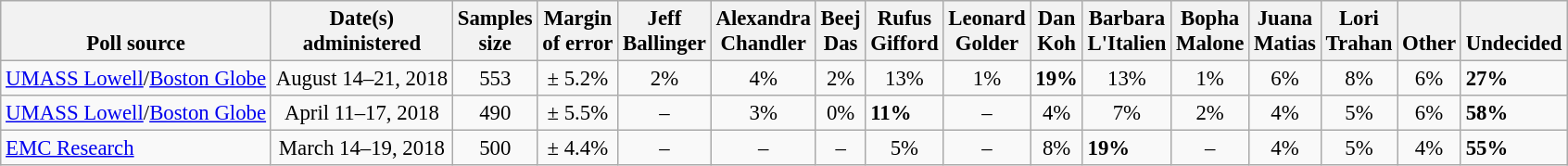<table class="wikitable" style="font-size:95%">
<tr valign="bottom">
<th>Poll source</th>
<th>Date(s)<br>administered</th>
<th>Samples<br>size</th>
<th>Margin<br>of error</th>
<th>Jeff<br>Ballinger</th>
<th>Alexandra<br>Chandler</th>
<th>Beej<br>Das</th>
<th>Rufus<br>Gifford</th>
<th>Leonard<br>Golder</th>
<th>Dan<br>Koh</th>
<th>Barbara <br>L'Italien</th>
<th>Bopha<br>Malone</th>
<th>Juana<br>Matias</th>
<th>Lori<br>Trahan</th>
<th>Other</th>
<th>Undecided</th>
</tr>
<tr>
<td><a href='#'>UMASS Lowell</a>/<a href='#'>Boston Globe</a></td>
<td align="center">August 14–21, 2018</td>
<td align="center">553</td>
<td align="center">± 5.2%</td>
<td align="center">2%</td>
<td align="center">4%</td>
<td align="center">2%</td>
<td align="center">13%</td>
<td align="center">1%</td>
<td><strong>19%</strong></td>
<td align="center">13%</td>
<td align="center">1%</td>
<td align="center">6%</td>
<td align="center">8%</td>
<td align="center">6%</td>
<td><strong>27%</strong></td>
</tr>
<tr>
<td><a href='#'>UMASS Lowell</a>/<a href='#'>Boston Globe</a></td>
<td align="center">April 11–17, 2018</td>
<td align="center">490</td>
<td align="center">± 5.5%</td>
<td align="center">–</td>
<td align="center">3%</td>
<td align="center">0%</td>
<td><strong>11%</strong></td>
<td align="center">–</td>
<td align="center">4%</td>
<td align="center">7%</td>
<td align="center">2%</td>
<td align="center">4%</td>
<td align="center">5%</td>
<td align="center">6% </td>
<td><strong>58%</strong></td>
</tr>
<tr>
<td><a href='#'>EMC Research</a></td>
<td align="center">March 14–19, 2018</td>
<td align="center">500</td>
<td align="center">± 4.4%</td>
<td align="center">–</td>
<td align="center">–</td>
<td align="center">–</td>
<td align="center">5%</td>
<td align="center">–</td>
<td align="center">8%</td>
<td><strong>19%</strong></td>
<td align="center">–</td>
<td align="center">4%</td>
<td align="center">5%</td>
<td align="center">4%</td>
<td><strong>55%</strong></td>
</tr>
</table>
